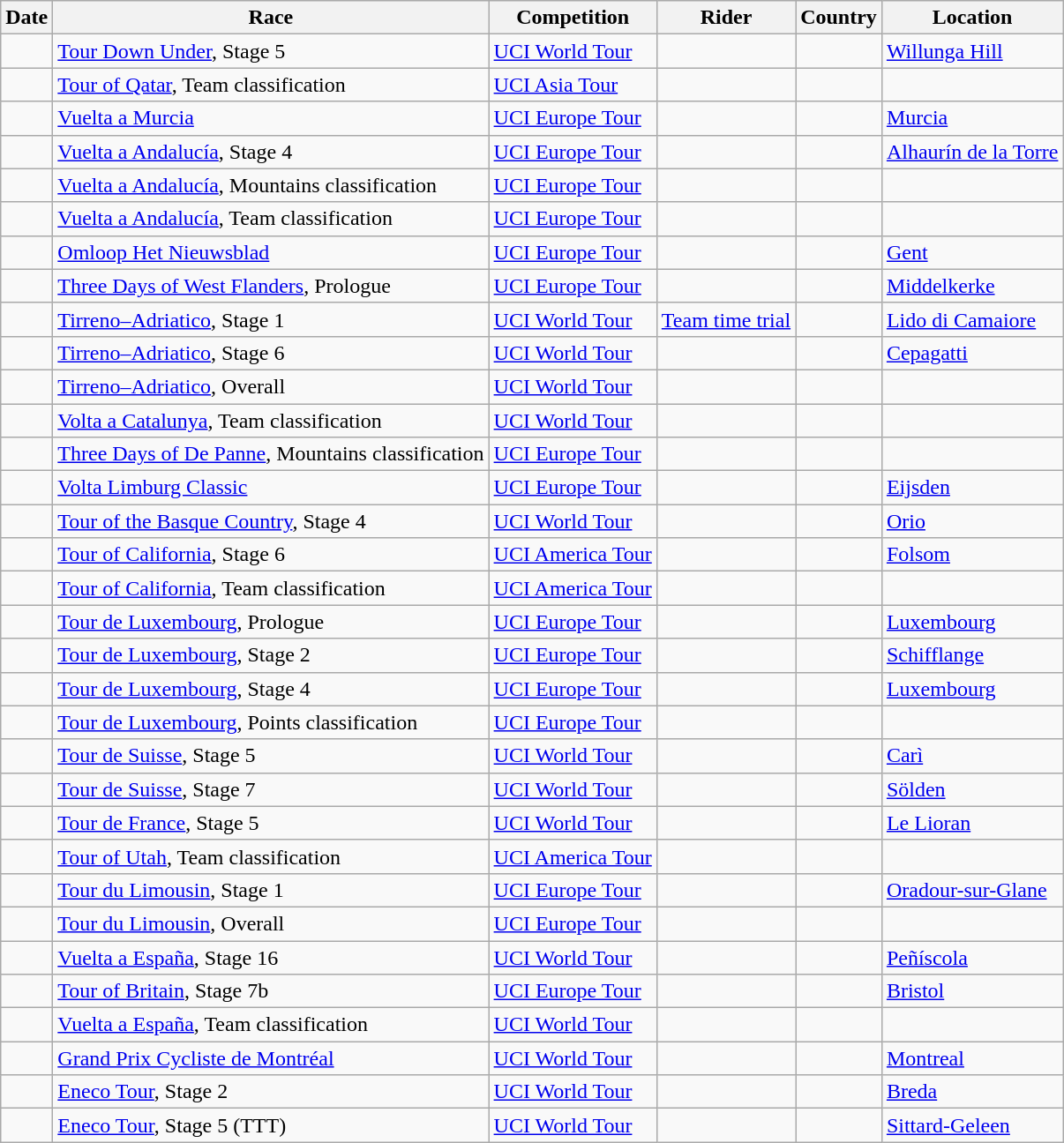<table class="wikitable sortable">
<tr>
<th>Date</th>
<th>Race</th>
<th>Competition</th>
<th>Rider</th>
<th>Country</th>
<th>Location</th>
</tr>
<tr>
<td></td>
<td><a href='#'>Tour Down Under</a>, Stage 5</td>
<td><a href='#'>UCI World Tour</a></td>
<td></td>
<td></td>
<td><a href='#'>Willunga Hill</a></td>
</tr>
<tr>
<td></td>
<td><a href='#'>Tour of Qatar</a>, Team classification</td>
<td><a href='#'>UCI Asia Tour</a></td>
<td style="text-align:center"></td>
<td></td>
<td></td>
</tr>
<tr>
<td></td>
<td><a href='#'>Vuelta a Murcia</a></td>
<td><a href='#'>UCI Europe Tour</a></td>
<td></td>
<td></td>
<td><a href='#'>Murcia</a></td>
</tr>
<tr>
<td></td>
<td><a href='#'>Vuelta a Andalucía</a>, Stage 4</td>
<td><a href='#'>UCI Europe Tour</a></td>
<td></td>
<td></td>
<td><a href='#'>Alhaurín de la Torre</a></td>
</tr>
<tr>
<td></td>
<td><a href='#'>Vuelta a Andalucía</a>, Mountains classification</td>
<td><a href='#'>UCI Europe Tour</a></td>
<td></td>
<td></td>
<td></td>
</tr>
<tr>
<td></td>
<td><a href='#'>Vuelta a Andalucía</a>, Team classification</td>
<td><a href='#'>UCI Europe Tour</a></td>
<td style="text-align:center"></td>
<td></td>
<td></td>
</tr>
<tr>
<td></td>
<td><a href='#'>Omloop Het Nieuwsblad</a></td>
<td><a href='#'>UCI Europe Tour</a></td>
<td></td>
<td></td>
<td><a href='#'>Gent</a></td>
</tr>
<tr>
<td></td>
<td><a href='#'>Three Days of West Flanders</a>, Prologue</td>
<td><a href='#'>UCI Europe Tour</a></td>
<td></td>
<td></td>
<td><a href='#'>Middelkerke</a></td>
</tr>
<tr>
<td></td>
<td><a href='#'>Tirreno–Adriatico</a>, Stage 1</td>
<td><a href='#'>UCI World Tour</a></td>
<td><a href='#'>Team time trial</a></td>
<td></td>
<td><a href='#'>Lido di Camaiore</a></td>
</tr>
<tr>
<td></td>
<td><a href='#'>Tirreno–Adriatico</a>, Stage 6</td>
<td><a href='#'>UCI World Tour</a></td>
<td></td>
<td></td>
<td><a href='#'>Cepagatti</a></td>
</tr>
<tr>
<td></td>
<td><a href='#'>Tirreno–Adriatico</a>, Overall</td>
<td><a href='#'>UCI World Tour</a></td>
<td></td>
<td></td>
<td></td>
</tr>
<tr>
<td></td>
<td><a href='#'>Volta a Catalunya</a>, Team classification</td>
<td><a href='#'>UCI World Tour</a></td>
<td style="text-align:center"></td>
<td></td>
<td></td>
</tr>
<tr>
<td></td>
<td><a href='#'>Three Days of De Panne</a>, Mountains classification</td>
<td><a href='#'>UCI Europe Tour</a></td>
<td></td>
<td></td>
<td></td>
</tr>
<tr>
<td></td>
<td><a href='#'>Volta Limburg Classic</a></td>
<td><a href='#'>UCI Europe Tour</a></td>
<td></td>
<td></td>
<td><a href='#'>Eijsden</a></td>
</tr>
<tr>
<td></td>
<td><a href='#'>Tour of the Basque Country</a>, Stage 4</td>
<td><a href='#'>UCI World Tour</a></td>
<td></td>
<td></td>
<td><a href='#'>Orio</a></td>
</tr>
<tr>
<td></td>
<td><a href='#'>Tour of California</a>, Stage 6</td>
<td><a href='#'>UCI America Tour</a></td>
<td></td>
<td></td>
<td><a href='#'>Folsom</a></td>
</tr>
<tr>
<td></td>
<td><a href='#'>Tour of California</a>, Team classification</td>
<td><a href='#'>UCI America Tour</a></td>
<td style="text-align:center"></td>
<td></td>
<td></td>
</tr>
<tr>
<td></td>
<td><a href='#'>Tour de Luxembourg</a>, Prologue</td>
<td><a href='#'>UCI Europe Tour</a></td>
<td></td>
<td></td>
<td><a href='#'>Luxembourg</a></td>
</tr>
<tr>
<td></td>
<td><a href='#'>Tour de Luxembourg</a>, Stage 2</td>
<td><a href='#'>UCI Europe Tour</a></td>
<td></td>
<td></td>
<td><a href='#'>Schifflange</a></td>
</tr>
<tr>
<td></td>
<td><a href='#'>Tour de Luxembourg</a>, Stage 4</td>
<td><a href='#'>UCI Europe Tour</a></td>
<td></td>
<td></td>
<td><a href='#'>Luxembourg</a></td>
</tr>
<tr>
<td></td>
<td><a href='#'>Tour de Luxembourg</a>, Points classification</td>
<td><a href='#'>UCI Europe Tour</a></td>
<td></td>
<td></td>
<td></td>
</tr>
<tr>
<td></td>
<td><a href='#'>Tour de Suisse</a>, Stage 5</td>
<td><a href='#'>UCI World Tour</a></td>
<td></td>
<td></td>
<td><a href='#'>Carì</a></td>
</tr>
<tr>
<td></td>
<td><a href='#'>Tour de Suisse</a>, Stage 7</td>
<td><a href='#'>UCI World Tour</a></td>
<td></td>
<td></td>
<td><a href='#'>Sölden</a></td>
</tr>
<tr>
<td></td>
<td><a href='#'>Tour de France</a>, Stage 5</td>
<td><a href='#'>UCI World Tour</a></td>
<td></td>
<td></td>
<td><a href='#'>Le Lioran</a></td>
</tr>
<tr>
<td></td>
<td><a href='#'>Tour of Utah</a>, Team classification</td>
<td><a href='#'>UCI America Tour</a></td>
<td style="text-align:center"></td>
<td></td>
<td></td>
</tr>
<tr>
<td></td>
<td><a href='#'>Tour du Limousin</a>, Stage 1</td>
<td><a href='#'>UCI Europe Tour</a></td>
<td></td>
<td></td>
<td><a href='#'>Oradour-sur-Glane</a></td>
</tr>
<tr>
<td></td>
<td><a href='#'>Tour du Limousin</a>, Overall</td>
<td><a href='#'>UCI Europe Tour</a></td>
<td></td>
<td></td>
<td></td>
</tr>
<tr>
<td></td>
<td><a href='#'>Vuelta a España</a>, Stage 16</td>
<td><a href='#'>UCI World Tour</a></td>
<td></td>
<td></td>
<td><a href='#'>Peñíscola</a></td>
</tr>
<tr>
<td></td>
<td><a href='#'>Tour of Britain</a>, Stage 7b</td>
<td><a href='#'>UCI Europe Tour</a></td>
<td></td>
<td></td>
<td><a href='#'>Bristol</a></td>
</tr>
<tr>
<td></td>
<td><a href='#'>Vuelta a España</a>, Team classification</td>
<td><a href='#'>UCI World Tour</a></td>
<td style="text-align:center"></td>
<td></td>
<td></td>
</tr>
<tr>
<td></td>
<td><a href='#'>Grand Prix Cycliste de Montréal</a></td>
<td><a href='#'>UCI World Tour</a></td>
<td></td>
<td></td>
<td><a href='#'>Montreal</a></td>
</tr>
<tr>
<td></td>
<td><a href='#'>Eneco Tour</a>, Stage 2</td>
<td><a href='#'>UCI World Tour</a></td>
<td></td>
<td></td>
<td><a href='#'>Breda</a></td>
</tr>
<tr>
<td></td>
<td><a href='#'>Eneco Tour</a>, Stage 5 (TTT)</td>
<td><a href='#'>UCI World Tour</a></td>
<td style="text-align:center"></td>
<td></td>
<td><a href='#'>Sittard-Geleen</a></td>
</tr>
</table>
